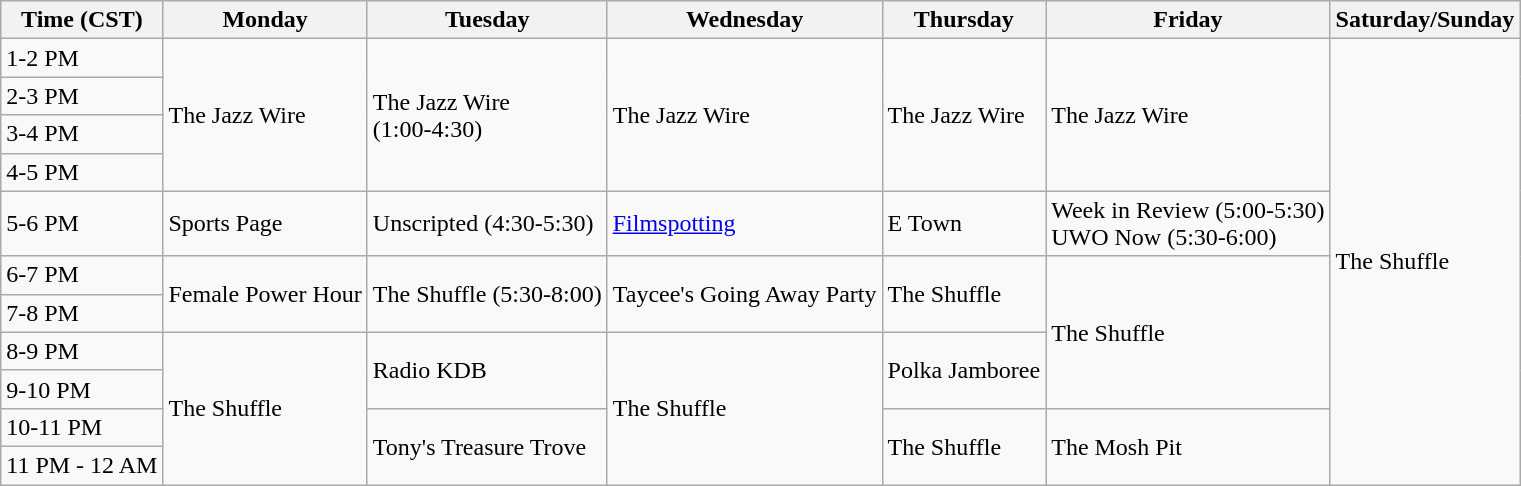<table class="wikitable">
<tr>
<th>Time (CST)</th>
<th>Monday</th>
<th>Tuesday</th>
<th>Wednesday</th>
<th>Thursday</th>
<th>Friday</th>
<th>Saturday/Sunday</th>
</tr>
<tr>
<td>1-2 PM</td>
<td rowspan="4">The Jazz Wire</td>
<td rowspan="4">The Jazz Wire<br>(1:00-4:30)</td>
<td rowspan="4">The Jazz Wire</td>
<td rowspan="4">The Jazz Wire</td>
<td rowspan="4">The Jazz Wire</td>
<td rowspan="11">The Shuffle</td>
</tr>
<tr>
<td>2-3 PM</td>
</tr>
<tr>
<td>3-4 PM</td>
</tr>
<tr>
<td>4-5 PM</td>
</tr>
<tr>
<td>5-6 PM</td>
<td>Sports Page</td>
<td>Unscripted (4:30-5:30)</td>
<td><a href='#'>Filmspotting</a></td>
<td>E Town</td>
<td>Week in Review (5:00-5:30)<br>UWO Now
(5:30-6:00)</td>
</tr>
<tr>
<td>6-7 PM</td>
<td rowspan="2">Female Power Hour</td>
<td rowspan="2">The Shuffle (5:30-8:00)</td>
<td rowspan="2">Taycee's Going Away Party</td>
<td rowspan="2">The Shuffle</td>
<td rowspan="4">The Shuffle</td>
</tr>
<tr>
<td>7-8 PM</td>
</tr>
<tr>
<td>8-9 PM</td>
<td rowspan="4">The Shuffle</td>
<td rowspan="2">Radio KDB</td>
<td rowspan="4">The Shuffle</td>
<td rowspan="2">Polka Jamboree</td>
</tr>
<tr>
<td>9-10 PM</td>
</tr>
<tr>
<td>10-11 PM</td>
<td rowspan="2">Tony's Treasure Trove</td>
<td rowspan="2">The Shuffle</td>
<td rowspan="2">The Mosh Pit</td>
</tr>
<tr>
<td>11 PM - 12 AM</td>
</tr>
</table>
